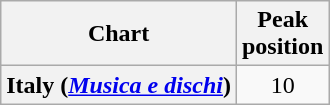<table class="wikitable sortable plainrowheaders" style="text-align:center">
<tr>
<th scope="col">Chart</th>
<th scope="col">Peak<br>position</th>
</tr>
<tr>
<th scope="row">Italy (<em><a href='#'>Musica e dischi</a></em>)</th>
<td align="center">10</td>
</tr>
</table>
